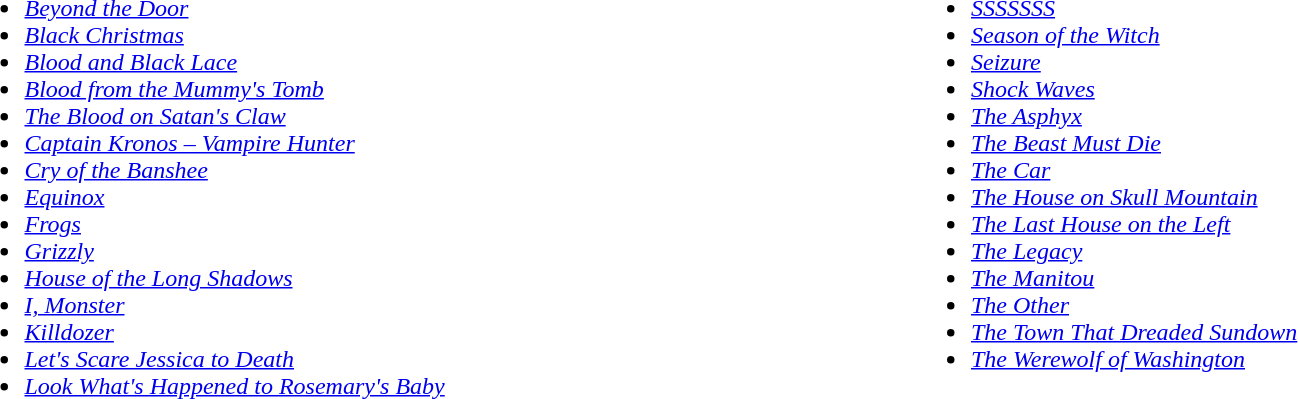<table width="100%">
<tr valign ="top">
<td width=50%><br><ul><li><em><a href='#'>Beyond the Door</a></em></li><li><em><a href='#'>Black Christmas</a></em></li><li><em><a href='#'>Blood and Black Lace</a></em></li><li><em><a href='#'>Blood from the Mummy's Tomb</a></em></li><li><em><a href='#'>The Blood on Satan's Claw</a></em></li><li><em><a href='#'>Captain Kronos – Vampire Hunter</a></em></li><li><em><a href='#'>Cry of the Banshee</a></em></li><li><em><a href='#'>Equinox</a></em></li><li><em><a href='#'>Frogs</a></em></li><li><em><a href='#'>Grizzly</a></em></li><li><em><a href='#'>House of the Long Shadows</a></em></li><li><em><a href='#'>I, Monster</a></em></li><li><em><a href='#'>Killdozer</a></em></li><li><em><a href='#'>Let's Scare Jessica to Death</a></em></li><li><em><a href='#'>Look What's Happened to Rosemary's Baby</a></em></li></ul></td>
<td width=50%><br><ul><li><em><a href='#'>SSSSSSS</a></em></li><li><em><a href='#'>Season of the Witch</a></em></li><li><em><a href='#'>Seizure</a></em></li><li><em><a href='#'>Shock Waves</a></em></li><li><em><a href='#'>The Asphyx</a></em></li><li><em><a href='#'>The Beast Must Die</a></em></li><li><em><a href='#'>The Car</a></em></li><li><em><a href='#'>The House on Skull Mountain</a></em></li><li><em><a href='#'>The Last House on the Left</a></em></li><li><em><a href='#'>The Legacy</a></em></li><li><em><a href='#'>The Manitou</a></em></li><li><em><a href='#'>The Other</a></em></li><li><em><a href='#'>The Town That Dreaded Sundown</a></em></li><li><em><a href='#'>The Werewolf of Washington</a></em></li></ul></td>
</tr>
</table>
